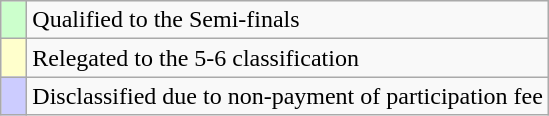<table class="wikitable">
<tr>
<td width=10px bgcolor="#ccffcc"></td>
<td>Qualified to the Semi-finals</td>
</tr>
<tr>
<td width=10px bgcolor="#ffffcc"></td>
<td>Relegated to the 5-6 classification</td>
</tr>
<tr>
<td width=10px bgcolor="#ccccff"></td>
<td>Disclassified due to non-payment of participation fee</td>
</tr>
</table>
